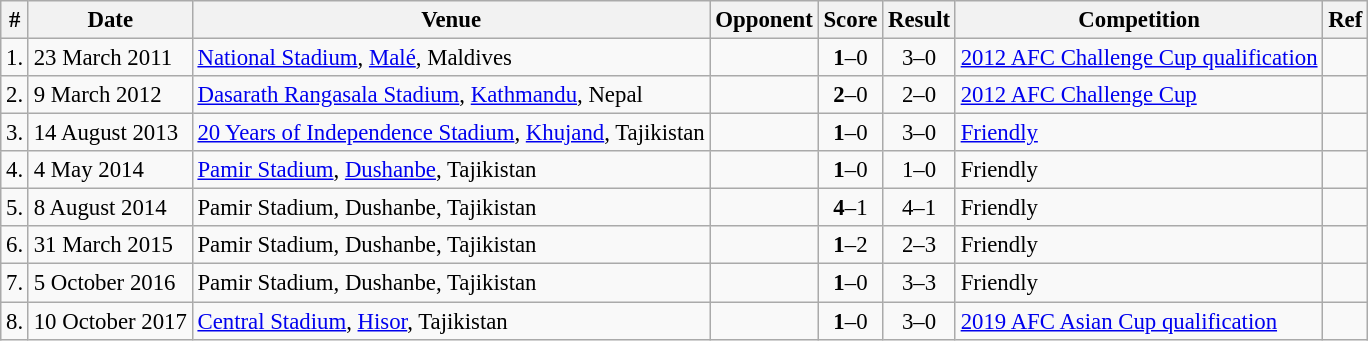<table class="wikitable" style="font-size:95%;">
<tr>
<th>#</th>
<th>Date</th>
<th>Venue</th>
<th>Opponent</th>
<th>Score</th>
<th>Result</th>
<th>Competition</th>
<th>Ref</th>
</tr>
<tr>
<td>1.</td>
<td>23 March 2011</td>
<td><a href='#'>National Stadium</a>, <a href='#'>Malé</a>, Maldives</td>
<td></td>
<td align=center><strong>1</strong>–0</td>
<td align=center>3–0</td>
<td><a href='#'>2012 AFC Challenge Cup qualification</a></td>
<td></td>
</tr>
<tr>
<td>2.</td>
<td>9 March 2012</td>
<td><a href='#'>Dasarath Rangasala Stadium</a>, <a href='#'>Kathmandu</a>, Nepal</td>
<td></td>
<td align=center><strong>2</strong>–0</td>
<td align=center>2–0</td>
<td><a href='#'>2012 AFC Challenge Cup</a></td>
<td></td>
</tr>
<tr>
<td>3.</td>
<td>14 August 2013</td>
<td><a href='#'>20 Years of Independence Stadium</a>, <a href='#'>Khujand</a>, Tajikistan</td>
<td></td>
<td align=center><strong>1</strong>–0</td>
<td align=center>3–0</td>
<td><a href='#'>Friendly</a></td>
<td></td>
</tr>
<tr>
<td>4.</td>
<td>4 May 2014</td>
<td><a href='#'>Pamir Stadium</a>, <a href='#'>Dushanbe</a>, Tajikistan</td>
<td></td>
<td align=center><strong>1</strong>–0</td>
<td align=center>1–0</td>
<td>Friendly</td>
<td></td>
</tr>
<tr>
<td>5.</td>
<td>8 August 2014</td>
<td>Pamir Stadium, Dushanbe, Tajikistan</td>
<td></td>
<td align=center><strong>4</strong>–1</td>
<td align=center>4–1</td>
<td>Friendly</td>
<td></td>
</tr>
<tr>
<td>6.</td>
<td>31 March 2015</td>
<td>Pamir Stadium, Dushanbe, Tajikistan</td>
<td></td>
<td align=center><strong>1</strong>–2</td>
<td align=center>2–3</td>
<td>Friendly</td>
<td></td>
</tr>
<tr>
<td>7.</td>
<td>5 October 2016</td>
<td>Pamir Stadium, Dushanbe, Tajikistan</td>
<td></td>
<td align=center><strong>1</strong>–0</td>
<td align=center>3–3</td>
<td>Friendly</td>
<td></td>
</tr>
<tr>
<td>8.</td>
<td>10 October 2017</td>
<td><a href='#'>Central Stadium</a>, <a href='#'>Hisor</a>, Tajikistan</td>
<td></td>
<td align=center><strong>1</strong>–0</td>
<td align=center>3–0</td>
<td><a href='#'>2019 AFC Asian Cup qualification</a></td>
<td></td>
</tr>
</table>
